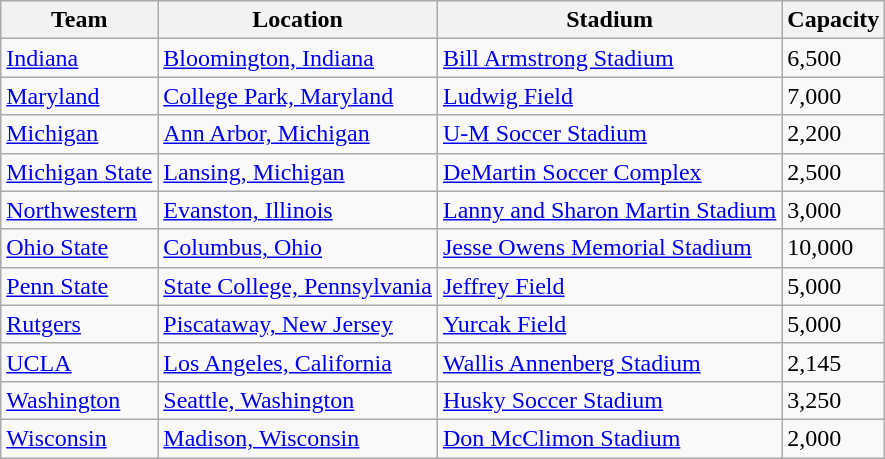<table class="wikitable sortable">
<tr>
<th>Team</th>
<th>Location</th>
<th>Stadium</th>
<th>Capacity</th>
</tr>
<tr>
<td><a href='#'>Indiana</a></td>
<td><a href='#'>Bloomington, Indiana</a></td>
<td><a href='#'>Bill Armstrong Stadium</a></td>
<td>6,500</td>
</tr>
<tr>
<td><a href='#'>Maryland</a></td>
<td><a href='#'>College Park, Maryland</a></td>
<td><a href='#'>Ludwig Field</a></td>
<td>7,000</td>
</tr>
<tr>
<td><a href='#'>Michigan</a></td>
<td><a href='#'>Ann Arbor, Michigan</a></td>
<td><a href='#'>U-M Soccer Stadium</a></td>
<td>2,200</td>
</tr>
<tr>
<td><a href='#'>Michigan State</a></td>
<td><a href='#'>Lansing, Michigan</a></td>
<td><a href='#'>DeMartin Soccer Complex</a></td>
<td>2,500</td>
</tr>
<tr>
<td><a href='#'>Northwestern</a></td>
<td><a href='#'>Evanston, Illinois</a></td>
<td><a href='#'>Lanny and Sharon Martin Stadium</a></td>
<td>3,000</td>
</tr>
<tr>
<td><a href='#'>Ohio State</a></td>
<td><a href='#'>Columbus, Ohio</a></td>
<td><a href='#'>Jesse Owens Memorial Stadium</a></td>
<td>10,000</td>
</tr>
<tr>
<td><a href='#'>Penn State</a></td>
<td><a href='#'>State College, Pennsylvania</a></td>
<td><a href='#'>Jeffrey Field</a></td>
<td>5,000</td>
</tr>
<tr>
<td><a href='#'>Rutgers</a></td>
<td><a href='#'>Piscataway, New Jersey</a></td>
<td><a href='#'>Yurcak Field</a></td>
<td>5,000</td>
</tr>
<tr>
<td><a href='#'>UCLA</a></td>
<td><a href='#'>Los Angeles, California</a></td>
<td><a href='#'>Wallis Annenberg Stadium</a></td>
<td>2,145</td>
</tr>
<tr>
<td><a href='#'>Washington</a></td>
<td><a href='#'>Seattle, Washington</a></td>
<td><a href='#'>Husky Soccer Stadium</a></td>
<td>3,250</td>
</tr>
<tr>
<td><a href='#'>Wisconsin</a></td>
<td><a href='#'>Madison, Wisconsin</a></td>
<td><a href='#'>Don McClimon Stadium</a></td>
<td>2,000</td>
</tr>
</table>
